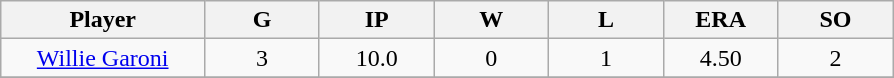<table class="wikitable sortable">
<tr>
<th bgcolor="#DDDDFF" width="16%">Player</th>
<th bgcolor="#DDDDFF" width="9%">G</th>
<th bgcolor="#DDDDFF" width="9%">IP</th>
<th bgcolor="#DDDDFF" width="9%">W</th>
<th bgcolor="#DDDDFF" width="9%">L</th>
<th bgcolor="#DDDDFF" width="9%">ERA</th>
<th bgcolor="#DDDDFF" width="9%">SO</th>
</tr>
<tr align="center">
<td><a href='#'>Willie Garoni</a></td>
<td>3</td>
<td>10.0</td>
<td>0</td>
<td>1</td>
<td>4.50</td>
<td>2</td>
</tr>
<tr align="center">
</tr>
</table>
